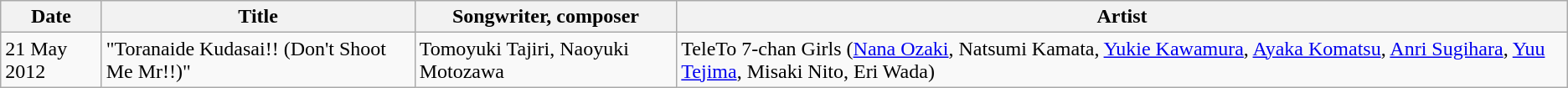<table class="wikitable">
<tr>
<th>Date</th>
<th>Title</th>
<th>Songwriter, composer</th>
<th>Artist</th>
</tr>
<tr>
<td>21 May 2012</td>
<td>"Toranaide Kudasai!! (Don't Shoot Me Mr!!)"</td>
<td>Tomoyuki Tajiri, Naoyuki Motozawa</td>
<td>TeleTo 7-chan Girls (<a href='#'>Nana Ozaki</a>, Natsumi Kamata, <a href='#'>Yukie Kawamura</a>, <a href='#'>Ayaka Komatsu</a>, <a href='#'>Anri Sugihara</a>, <a href='#'>Yuu Tejima</a>, Misaki Nito, Eri Wada)</td>
</tr>
</table>
